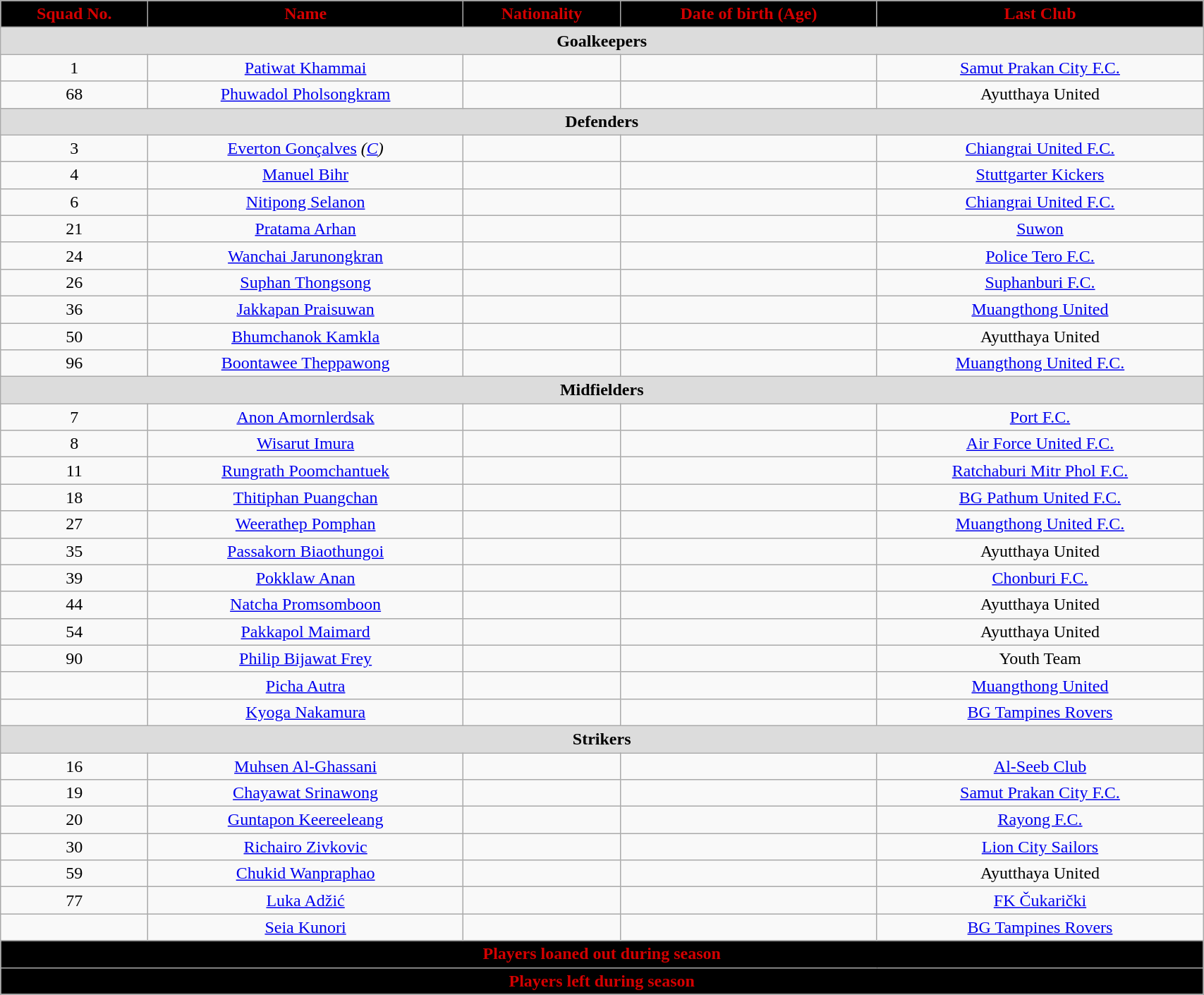<table class="wikitable" style="text-align:center; font-size:100%; width:90%;">
<tr>
<th style="background:#000000; color:#d30000; text-align:center;">Squad No.</th>
<th style="background:#000000; color:#d30000; text-align:center;">Name</th>
<th style="background:#000000; color:#d30000; text-align:center;">Nationality</th>
<th style="background:#000000; color:#d30000; text-align:center;">Date of birth (Age)</th>
<th style="background:#000000; color:#d30000; text-align:center;">Last Club</th>
</tr>
<tr>
<th colspan="6" style="background:#DCDCDC; text-align:center;">Goalkeepers</th>
</tr>
<tr>
<td>1</td>
<td><a href='#'>Patiwat Khammai</a></td>
<td></td>
<td></td>
<td> <a href='#'>Samut Prakan City F.C.</a></td>
</tr>
<tr>
<td>68</td>
<td><a href='#'>Phuwadol Pholsongkram</a></td>
<td></td>
<td></td>
<td> Ayutthaya United</td>
</tr>
<tr>
<th colspan="6" style="background:#DCDCDC; text-align:center;">Defenders</th>
</tr>
<tr>
<td>3</td>
<td><a href='#'>Everton Gonçalves</a> <em>(<a href='#'>C</a>)</em></td>
<td></td>
<td></td>
<td> <a href='#'>Chiangrai United F.C.</a></td>
</tr>
<tr>
<td>4</td>
<td><a href='#'>Manuel Bihr</a></td>
<td></td>
<td></td>
<td> <a href='#'>Stuttgarter Kickers</a></td>
</tr>
<tr>
<td>6</td>
<td><a href='#'>Nitipong Selanon</a></td>
<td></td>
<td></td>
<td> <a href='#'>Chiangrai United F.C.</a></td>
</tr>
<tr>
<td>21</td>
<td><a href='#'>Pratama Arhan</a></td>
<td></td>
<td></td>
<td> <a href='#'>Suwon</a></td>
</tr>
<tr>
<td>24</td>
<td><a href='#'>Wanchai Jarunongkran</a></td>
<td></td>
<td></td>
<td> <a href='#'>Police Tero F.C.</a></td>
</tr>
<tr>
<td>26</td>
<td><a href='#'>Suphan Thongsong</a></td>
<td></td>
<td></td>
<td> <a href='#'>Suphanburi F.C.</a></td>
</tr>
<tr>
<td>36</td>
<td><a href='#'>Jakkapan Praisuwan</a></td>
<td></td>
<td></td>
<td> <a href='#'>Muangthong United</a></td>
</tr>
<tr>
<td>50</td>
<td><a href='#'>Bhumchanok Kamkla</a></td>
<td></td>
<td></td>
<td> Ayutthaya United</td>
</tr>
<tr>
<td>96</td>
<td><a href='#'>Boontawee Theppawong</a></td>
<td></td>
<td></td>
<td> <a href='#'>Muangthong United F.C.</a></td>
</tr>
<tr>
<th colspan="6" style="background:#DCDCDC; text-align:center;">Midfielders</th>
</tr>
<tr>
<td>7</td>
<td><a href='#'>Anon Amornlerdsak</a></td>
<td></td>
<td></td>
<td> <a href='#'>Port F.C.</a></td>
</tr>
<tr>
<td>8</td>
<td><a href='#'>Wisarut Imura</a></td>
<td></td>
<td></td>
<td> <a href='#'>Air Force United F.C.</a></td>
</tr>
<tr>
<td>11</td>
<td><a href='#'>Rungrath Poomchantuek</a></td>
<td></td>
<td></td>
<td> <a href='#'>Ratchaburi Mitr Phol F.C.</a></td>
</tr>
<tr>
<td>18</td>
<td><a href='#'>Thitiphan Puangchan</a></td>
<td></td>
<td></td>
<td> <a href='#'>BG Pathum United F.C.</a></td>
</tr>
<tr>
<td>27</td>
<td><a href='#'>Weerathep Pomphan</a></td>
<td></td>
<td></td>
<td> <a href='#'>Muangthong United F.C.</a></td>
</tr>
<tr>
<td>35</td>
<td><a href='#'>Passakorn Biaothungoi</a></td>
<td></td>
<td></td>
<td> Ayutthaya United</td>
</tr>
<tr>
<td>39</td>
<td><a href='#'>Pokklaw Anan</a></td>
<td></td>
<td></td>
<td> <a href='#'>Chonburi F.C.</a></td>
</tr>
<tr>
<td>44</td>
<td><a href='#'>Natcha Promsomboon</a></td>
<td></td>
<td></td>
<td> Ayutthaya United</td>
</tr>
<tr>
<td>54</td>
<td><a href='#'>Pakkapol Maimard</a></td>
<td></td>
<td></td>
<td> Ayutthaya United</td>
</tr>
<tr>
<td>90</td>
<td><a href='#'>Philip Bijawat Frey</a></td>
<td></td>
<td></td>
<td>Youth Team</td>
</tr>
<tr>
<td></td>
<td><a href='#'>Picha Autra</a></td>
<td></td>
<td></td>
<td> <a href='#'>Muangthong United</a></td>
</tr>
<tr>
<td></td>
<td><a href='#'>Kyoga Nakamura</a></td>
<td></td>
<td></td>
<td> <a href='#'>BG Tampines Rovers</a></td>
</tr>
<tr>
<th colspan="6" style="background:#DCDCDC; text-align:center;">Strikers</th>
</tr>
<tr>
<td>16</td>
<td><a href='#'>Muhsen Al-Ghassani</a></td>
<td></td>
<td></td>
<td> <a href='#'>Al-Seeb Club</a></td>
</tr>
<tr>
<td>19</td>
<td><a href='#'>Chayawat Srinawong</a></td>
<td></td>
<td></td>
<td> <a href='#'>Samut Prakan City F.C.</a></td>
</tr>
<tr>
<td>20</td>
<td><a href='#'>Guntapon Keereeleang</a></td>
<td></td>
<td></td>
<td> <a href='#'>Rayong F.C.</a></td>
</tr>
<tr>
<td>30</td>
<td><a href='#'>Richairo Zivkovic</a></td>
<td></td>
<td></td>
<td> <a href='#'>Lion City Sailors</a></td>
</tr>
<tr>
<td>59</td>
<td><a href='#'>Chukid Wanpraphao</a></td>
<td></td>
<td></td>
<td> Ayutthaya United</td>
</tr>
<tr>
<td>77</td>
<td><a href='#'>Luka Adžić</a></td>
<td></td>
<td></td>
<td> <a href='#'>FK Čukarički</a></td>
</tr>
<tr>
<td></td>
<td><a href='#'>Seia Kunori</a></td>
<td></td>
<td></td>
<td> <a href='#'>BG Tampines Rovers</a></td>
</tr>
<tr>
<th colspan="8" style="background:#000000; color:#d30000; text-align:center">Players loaned out during season</th>
</tr>
<tr>
<th colspan="8" style="background:#000000; color:#d30000; text-align:center">Players left during season</th>
</tr>
<tr>
</tr>
</table>
